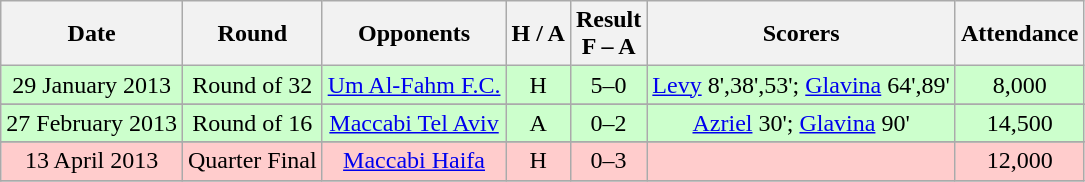<table class="wikitable" style="text-align:center">
<tr>
<th>Date</th>
<th>Round</th>
<th>Opponents</th>
<th>H / A</th>
<th>Result<br>F – A</th>
<th>Scorers</th>
<th>Attendance</th>
</tr>
<tr bgcolor="#ccffcc">
<td>29 January 2013</td>
<td>Round of 32</td>
<td><a href='#'>Um Al-Fahm F.C.</a></td>
<td>H</td>
<td>5–0</td>
<td><a href='#'>Levy</a> 8',38',53'; <a href='#'>Glavina</a> 64',89'</td>
<td>8,000</td>
</tr>
<tr bgcolor="white">
</tr>
<tr bgcolor="#ccffcc">
<td>27 February 2013</td>
<td>Round of 16</td>
<td><a href='#'>Maccabi Tel Aviv</a></td>
<td>A</td>
<td>0–2</td>
<td><a href='#'>Azriel</a> 30'; <a href='#'>Glavina</a> 90'</td>
<td>14,500</td>
</tr>
<tr bgcolor="white">
</tr>
<tr bgcolor="#ffcccc">
<td>13 April 2013</td>
<td>Quarter Final</td>
<td><a href='#'>Maccabi Haifa</a></td>
<td>H</td>
<td>0–3</td>
<td></td>
<td>12,000</td>
</tr>
<tr bgcolor="white">
</tr>
</table>
